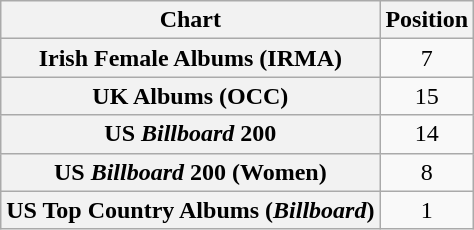<table class="wikitable sortable plainrowheaders" style="text-align:center;">
<tr>
<th scope="col">Chart</th>
<th scope="col">Position</th>
</tr>
<tr>
<th scope="row">Irish Female Albums (IRMA)</th>
<td>7</td>
</tr>
<tr>
<th scope="row">UK Albums (OCC)</th>
<td>15</td>
</tr>
<tr>
<th scope="row">US <em>Billboard</em> 200</th>
<td>14</td>
</tr>
<tr>
<th scope="row">US <em>Billboard</em> 200 (Women)</th>
<td>8</td>
</tr>
<tr>
<th scope="row">US Top Country Albums (<em>Billboard</em>)</th>
<td>1</td>
</tr>
</table>
